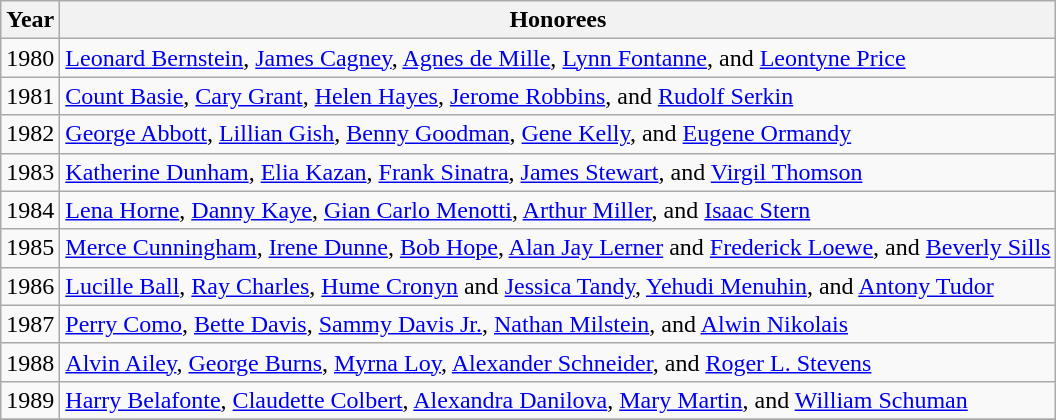<table class="wikitable">
<tr>
<th>Year</th>
<th>Honorees</th>
</tr>
<tr>
<td>1980</td>
<td><a href='#'>Leonard Bernstein</a>, <a href='#'>James Cagney</a>, <a href='#'>Agnes de Mille</a>, <a href='#'>Lynn Fontanne</a>, and <a href='#'>Leontyne Price</a></td>
</tr>
<tr>
<td>1981</td>
<td><a href='#'>Count Basie</a>, <a href='#'>Cary Grant</a>, <a href='#'>Helen Hayes</a>, <a href='#'>Jerome Robbins</a>, and <a href='#'>Rudolf Serkin</a></td>
</tr>
<tr>
<td>1982</td>
<td><a href='#'>George Abbott</a>, <a href='#'>Lillian Gish</a>, <a href='#'>Benny Goodman</a>, <a href='#'>Gene Kelly</a>, and <a href='#'>Eugene Ormandy</a></td>
</tr>
<tr>
<td>1983</td>
<td><a href='#'>Katherine Dunham</a>, <a href='#'>Elia Kazan</a>, <a href='#'>Frank Sinatra</a>, <a href='#'>James Stewart</a>, and <a href='#'>Virgil Thomson</a></td>
</tr>
<tr>
<td>1984</td>
<td><a href='#'>Lena Horne</a>, <a href='#'>Danny Kaye</a>, <a href='#'>Gian Carlo Menotti</a>, <a href='#'>Arthur Miller</a>, and <a href='#'>Isaac Stern</a></td>
</tr>
<tr>
<td>1985</td>
<td><a href='#'>Merce Cunningham</a>, <a href='#'>Irene Dunne</a>, <a href='#'>Bob Hope</a>, <a href='#'>Alan Jay Lerner</a> and <a href='#'>Frederick Loewe</a>, and <a href='#'>Beverly Sills</a></td>
</tr>
<tr>
<td>1986</td>
<td><a href='#'>Lucille Ball</a>, <a href='#'>Ray Charles</a>, <a href='#'>Hume Cronyn</a> and <a href='#'>Jessica Tandy</a>, <a href='#'>Yehudi Menuhin</a>, and <a href='#'>Antony Tudor</a></td>
</tr>
<tr>
<td>1987</td>
<td><a href='#'>Perry Como</a>, <a href='#'>Bette Davis</a>, <a href='#'>Sammy Davis Jr.</a>, <a href='#'>Nathan Milstein</a>, and <a href='#'>Alwin Nikolais</a></td>
</tr>
<tr>
<td>1988</td>
<td><a href='#'>Alvin Ailey</a>, <a href='#'>George Burns</a>, <a href='#'>Myrna Loy</a>, <a href='#'>Alexander Schneider</a>, and <a href='#'>Roger L. Stevens</a></td>
</tr>
<tr>
<td>1989</td>
<td><a href='#'>Harry Belafonte</a>, <a href='#'>Claudette Colbert</a>, <a href='#'>Alexandra Danilova</a>, <a href='#'>Mary Martin</a>, and <a href='#'>William Schuman</a></td>
</tr>
<tr>
</tr>
</table>
